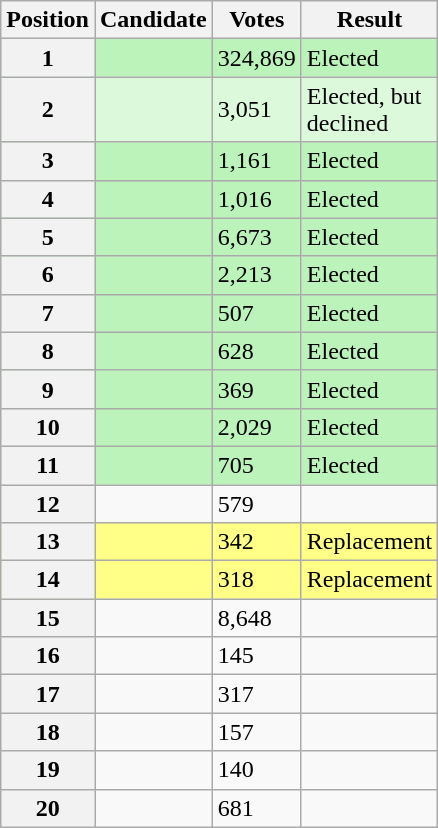<table class="wikitable sortable col3right">
<tr>
<th scope="col">Position</th>
<th scope="col">Candidate</th>
<th scope="col">Votes</th>
<th scope="col">Result</th>
</tr>
<tr bgcolor=bbf3bb>
<th scope="row">1</th>
<td></td>
<td>324,869</td>
<td>Elected</td>
</tr>
<tr bgcolor=dcf9dc>
<th scope="row">2</th>
<td></td>
<td>3,051</td>
<td>Elected, but<br>declined</td>
</tr>
<tr bgcolor=bbf3bb>
<th scope="row">3</th>
<td></td>
<td>1,161</td>
<td>Elected</td>
</tr>
<tr bgcolor=bbf3bb>
<th scope="row">4</th>
<td></td>
<td>1,016</td>
<td>Elected</td>
</tr>
<tr bgcolor=bbf3bb>
<th scope="row">5</th>
<td></td>
<td>6,673</td>
<td>Elected</td>
</tr>
<tr bgcolor=bbf3bb>
<th scope="row">6</th>
<td></td>
<td>2,213</td>
<td>Elected</td>
</tr>
<tr bgcolor=bbf3bb>
<th scope="row">7</th>
<td></td>
<td>507</td>
<td>Elected</td>
</tr>
<tr bgcolor=bbf3bb>
<th scope="row">8</th>
<td></td>
<td>628</td>
<td>Elected</td>
</tr>
<tr bgcolor=bbf3bb>
<th scope="row">9</th>
<td></td>
<td>369</td>
<td>Elected</td>
</tr>
<tr bgcolor=bbf3bb>
<th scope="row">10</th>
<td></td>
<td>2,029</td>
<td>Elected</td>
</tr>
<tr bgcolor=bbf3bb>
<th scope="row">11</th>
<td></td>
<td>705</td>
<td>Elected</td>
</tr>
<tr>
<th scope="row">12</th>
<td></td>
<td>579</td>
<td></td>
</tr>
<tr bgcolor=#FF8>
<th scope="row">13</th>
<td></td>
<td>342</td>
<td>Replacement</td>
</tr>
<tr bgcolor=#FF8>
<th scope="row">14</th>
<td></td>
<td>318</td>
<td>Replacement</td>
</tr>
<tr>
<th scope="row">15</th>
<td></td>
<td>8,648</td>
<td></td>
</tr>
<tr>
<th scope="row">16</th>
<td></td>
<td>145</td>
<td></td>
</tr>
<tr>
<th scope="row">17</th>
<td></td>
<td>317</td>
<td></td>
</tr>
<tr>
<th scope="row">18</th>
<td></td>
<td>157</td>
<td></td>
</tr>
<tr>
<th scope="row">19</th>
<td></td>
<td>140</td>
<td></td>
</tr>
<tr>
<th scope="row">20</th>
<td></td>
<td>681</td>
<td></td>
</tr>
</table>
